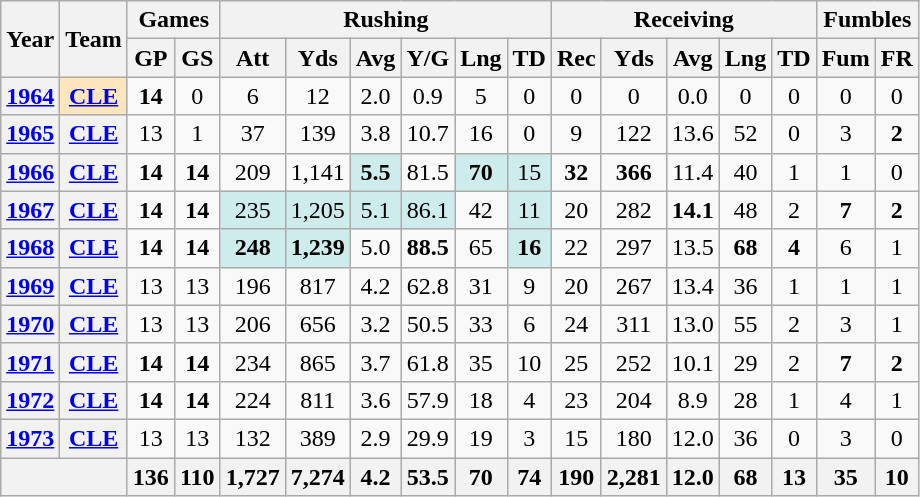<table class= "wikitable" style="text-align:center;">
<tr>
<th rowspan="2">Year</th>
<th rowspan="2">Team</th>
<th colspan="2">Games</th>
<th colspan="6">Rushing</th>
<th colspan="5">Receiving</th>
<th colspan="2">Fumbles</th>
</tr>
<tr>
<th>GP</th>
<th>GS</th>
<th>Att</th>
<th>Yds</th>
<th>Avg</th>
<th>Y/G</th>
<th>Lng</th>
<th>TD</th>
<th>Rec</th>
<th>Yds</th>
<th>Avg</th>
<th>Lng</th>
<th>TD</th>
<th>Fum</th>
<th>FR</th>
</tr>
<tr>
<th><a href='#'>1964</a></th>
<th style="background:#ffe6bd;"><a href='#'>CLE</a></th>
<td><strong>14</strong></td>
<td>0</td>
<td>6</td>
<td>12</td>
<td>2.0</td>
<td>0.9</td>
<td>5</td>
<td>0</td>
<td>0</td>
<td>0</td>
<td>0.0</td>
<td>0</td>
<td>0</td>
<td>0</td>
<td>0</td>
</tr>
<tr>
<th><a href='#'>1965</a></th>
<th><a href='#'>CLE</a></th>
<td>13</td>
<td>1</td>
<td>37</td>
<td>139</td>
<td>3.8</td>
<td>10.7</td>
<td>16</td>
<td>0</td>
<td>9</td>
<td>122</td>
<td>13.6</td>
<td>52</td>
<td>0</td>
<td>3</td>
<td><strong>2</strong></td>
</tr>
<tr>
<th><a href='#'>1966</a></th>
<th><a href='#'>CLE</a></th>
<td><strong>14</strong></td>
<td><strong>14</strong></td>
<td>209</td>
<td>1,141</td>
<td style="background:#cfecec;"><strong>5.5</strong></td>
<td>81.5</td>
<td style="background:#cfecec;"><strong>70</strong></td>
<td style="background:#cfecec;">15</td>
<td><strong>32</strong></td>
<td><strong>366</strong></td>
<td>11.4</td>
<td>40</td>
<td>1</td>
<td>1</td>
<td>0</td>
</tr>
<tr>
<th><a href='#'>1967</a></th>
<th><a href='#'>CLE</a></th>
<td><strong>14</strong></td>
<td><strong>14</strong></td>
<td style="background:#cfecec;">235</td>
<td style="background:#cfecec;">1,205</td>
<td style="background:#cfecec;">5.1</td>
<td style="background:#cfecec;">86.1</td>
<td>42</td>
<td style="background:#cfecec;">11</td>
<td>20</td>
<td>282</td>
<td><strong>14.1</strong></td>
<td>48</td>
<td>2</td>
<td><strong>7</strong></td>
<td><strong>2</strong></td>
</tr>
<tr>
<th><a href='#'>1968</a></th>
<th><a href='#'>CLE</a></th>
<td><strong>14</strong></td>
<td><strong>14</strong></td>
<td style="background:#cfecec;"><strong>248</strong></td>
<td style="background:#cfecec;"><strong>1,239</strong></td>
<td>5.0</td>
<td><strong>88.5</strong></td>
<td>65</td>
<td style="background:#cfecec;"><strong>16</strong></td>
<td>22</td>
<td>297</td>
<td>13.5</td>
<td><strong>68</strong></td>
<td><strong>4</strong></td>
<td>6</td>
<td>1</td>
</tr>
<tr>
<th><a href='#'>1969</a></th>
<th><a href='#'>CLE</a></th>
<td>13</td>
<td>13</td>
<td>196</td>
<td>817</td>
<td>4.2</td>
<td>62.8</td>
<td>31</td>
<td>9</td>
<td>20</td>
<td>267</td>
<td>13.4</td>
<td>36</td>
<td>1</td>
<td>1</td>
<td>1</td>
</tr>
<tr>
<th><a href='#'>1970</a></th>
<th><a href='#'>CLE</a></th>
<td>13</td>
<td>13</td>
<td>206</td>
<td>656</td>
<td>3.2</td>
<td>50.5</td>
<td>33</td>
<td>6</td>
<td>24</td>
<td>311</td>
<td>13.0</td>
<td>55</td>
<td>2</td>
<td>3</td>
<td>1</td>
</tr>
<tr>
<th><a href='#'>1971</a></th>
<th><a href='#'>CLE</a></th>
<td><strong>14</strong></td>
<td><strong>14</strong></td>
<td>234</td>
<td>865</td>
<td>3.7</td>
<td>61.8</td>
<td>35</td>
<td>10</td>
<td>25</td>
<td>252</td>
<td>10.1</td>
<td>29</td>
<td>2</td>
<td><strong>7</strong></td>
<td><strong>2</strong></td>
</tr>
<tr>
<th><a href='#'>1972</a></th>
<th><a href='#'>CLE</a></th>
<td><strong>14</strong></td>
<td><strong>14</strong></td>
<td>224</td>
<td>811</td>
<td>3.6</td>
<td>57.9</td>
<td>18</td>
<td>4</td>
<td>23</td>
<td>204</td>
<td>8.9</td>
<td>28</td>
<td>1</td>
<td>4</td>
<td>1</td>
</tr>
<tr>
<th><a href='#'>1973</a></th>
<th><a href='#'>CLE</a></th>
<td>13</td>
<td>13</td>
<td>132</td>
<td>389</td>
<td>2.9</td>
<td>29.9</td>
<td>19</td>
<td>3</td>
<td>15</td>
<td>180</td>
<td>12.0</td>
<td>36</td>
<td>0</td>
<td>3</td>
<td>0</td>
</tr>
<tr>
<th colspan="2"></th>
<th>136</th>
<th>110</th>
<th>1,727</th>
<th>7,274</th>
<th>4.2</th>
<th>53.5</th>
<th>70</th>
<th>74</th>
<th>190</th>
<th>2,281</th>
<th>12.0</th>
<th>68</th>
<th>13</th>
<th>35</th>
<th>10</th>
</tr>
</table>
